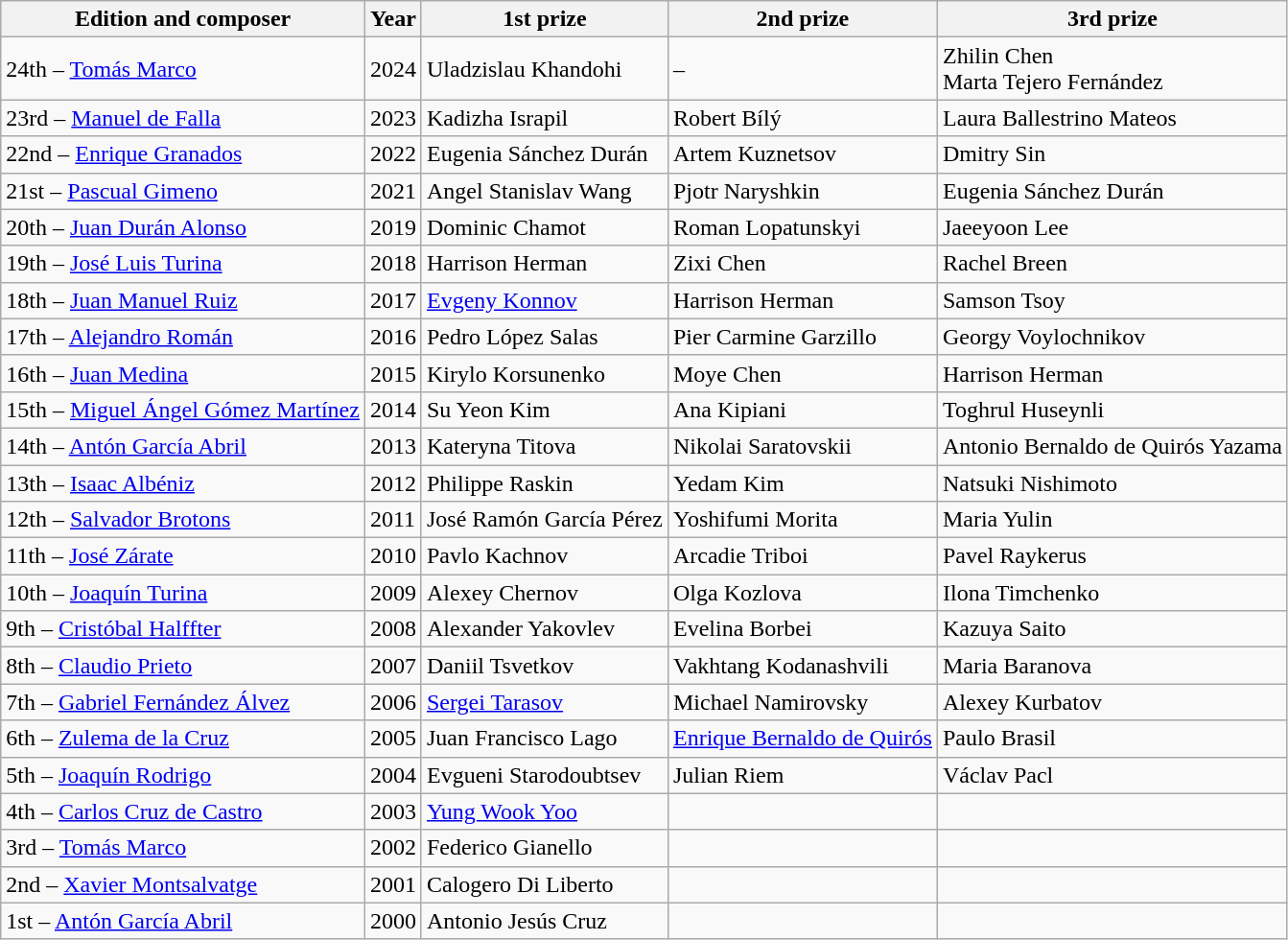<table class="wikitable">
<tr>
<th>Edition and composer</th>
<th>Year</th>
<th>1st prize</th>
<th>2nd prize</th>
<th>3rd prize</th>
</tr>
<tr>
<td>24th – <a href='#'>Tomás Marco</a></td>
<td>2024</td>
<td> Uladzislau Khandohi</td>
<td>–</td>
<td> Zhilin Chen<br> Marta Tejero Fernández</td>
</tr>
<tr>
<td>23rd – <a href='#'>Manuel de Falla</a></td>
<td>2023</td>
<td> Kadizha Israpil</td>
<td> Robert Bílý</td>
<td> Laura Ballestrino Mateos</td>
</tr>
<tr>
<td>22nd – <a href='#'>Enrique Granados</a></td>
<td>2022</td>
<td> Eugenia Sánchez Durán</td>
<td> Artem Kuznetsov</td>
<td> Dmitry Sin</td>
</tr>
<tr>
<td>21st – <a href='#'>Pascual Gimeno</a></td>
<td>2021</td>
<td>  Angel Stanislav Wang</td>
<td> Pjotr Naryshkin</td>
<td> Eugenia Sánchez Durán</td>
</tr>
<tr>
<td>20th – <a href='#'>Juan Durán Alonso</a></td>
<td>2019</td>
<td>  Dominic Chamot</td>
<td> Roman Lopatunskyi</td>
<td> Jaeeyoon Lee</td>
</tr>
<tr>
<td>19th – <a href='#'>José Luis Turina</a></td>
<td>2018</td>
<td> Harrison Herman</td>
<td> Zixi Chen</td>
<td> Rachel Breen</td>
</tr>
<tr>
<td>18th – <a href='#'>Juan Manuel Ruiz</a></td>
<td>2017</td>
<td> <a href='#'>Evgeny Konnov</a></td>
<td> Harrison Herman</td>
<td> Samson Tsoy</td>
</tr>
<tr>
<td>17th – <a href='#'>Alejandro Román</a></td>
<td>2016</td>
<td> Pedro López Salas</td>
<td> Pier Carmine Garzillo</td>
<td> Georgy Voylochnikov</td>
</tr>
<tr>
<td>16th – <a href='#'>Juan Medina</a></td>
<td>2015</td>
<td> Kirylo Korsunenko</td>
<td> Moye Chen</td>
<td> Harrison Herman</td>
</tr>
<tr>
<td>15th – <a href='#'>Miguel Ángel Gómez Martínez</a></td>
<td>2014</td>
<td> Su Yeon Kim</td>
<td> Ana Kipiani</td>
<td> Toghrul Huseynli</td>
</tr>
<tr>
<td>14th – <a href='#'>Antón García Abril</a></td>
<td>2013</td>
<td> Kateryna Titova</td>
<td> Nikolai Saratovskii</td>
<td> Antonio Bernaldo de Quirós Yazama</td>
</tr>
<tr>
<td>13th – <a href='#'>Isaac Albéniz</a></td>
<td>2012</td>
<td> Philippe Raskin</td>
<td> Yedam Kim</td>
<td> Natsuki Nishimoto</td>
</tr>
<tr>
<td>12th – <a href='#'>Salvador Brotons</a></td>
<td>2011</td>
<td> José Ramón García Pérez</td>
<td> Yoshifumi Morita</td>
<td> Maria Yulin</td>
</tr>
<tr>
<td>11th – <a href='#'>José Zárate</a></td>
<td>2010</td>
<td>  Pavlo Kachnov</td>
<td> Arcadie Triboi</td>
<td> Pavel Raykerus</td>
</tr>
<tr>
<td>10th – <a href='#'>Joaquín Turina</a></td>
<td>2009</td>
<td> Alexey Chernov</td>
<td> Olga Kozlova</td>
<td> Ilona Timchenko</td>
</tr>
<tr>
<td>9th – <a href='#'>Cristóbal Halffter</a></td>
<td>2008</td>
<td> Alexander Yakovlev</td>
<td> Evelina Borbei</td>
<td> Kazuya Saito</td>
</tr>
<tr>
<td>8th – <a href='#'>Claudio Prieto</a></td>
<td>2007</td>
<td> Daniil Tsvetkov</td>
<td> Vakhtang Kodanashvili</td>
<td>  Maria Baranova</td>
</tr>
<tr>
<td>7th – <a href='#'>Gabriel Fernández Álvez</a></td>
<td>2006</td>
<td> <a href='#'>Sergei Tarasov</a></td>
<td> Michael Namirovsky</td>
<td> Alexey Kurbatov</td>
</tr>
<tr>
<td>6th – <a href='#'>Zulema de la Cruz</a></td>
<td>2005</td>
<td> Juan Francisco Lago</td>
<td> <a href='#'>Enrique Bernaldo de Quirós</a></td>
<td> Paulo Brasil</td>
</tr>
<tr>
<td>5th – <a href='#'>Joaquín Rodrigo</a></td>
<td>2004</td>
<td> Evgueni Starodoubtsev</td>
<td> Julian Riem</td>
<td> Václav Pacl</td>
</tr>
<tr>
<td>4th – <a href='#'>Carlos Cruz de Castro</a></td>
<td>2003</td>
<td> <a href='#'>Yung Wook Yoo</a></td>
<td></td>
<td></td>
</tr>
<tr>
<td>3rd – <a href='#'>Tomás Marco</a></td>
<td>2002</td>
<td> Federico Gianello</td>
<td></td>
<td></td>
</tr>
<tr>
<td>2nd – <a href='#'>Xavier Montsalvatge</a></td>
<td>2001</td>
<td> Calogero Di Liberto</td>
<td></td>
<td></td>
</tr>
<tr>
<td>1st – <a href='#'>Antón García Abril</a></td>
<td>2000</td>
<td> Antonio Jesús Cruz</td>
<td></td>
<td></td>
</tr>
</table>
